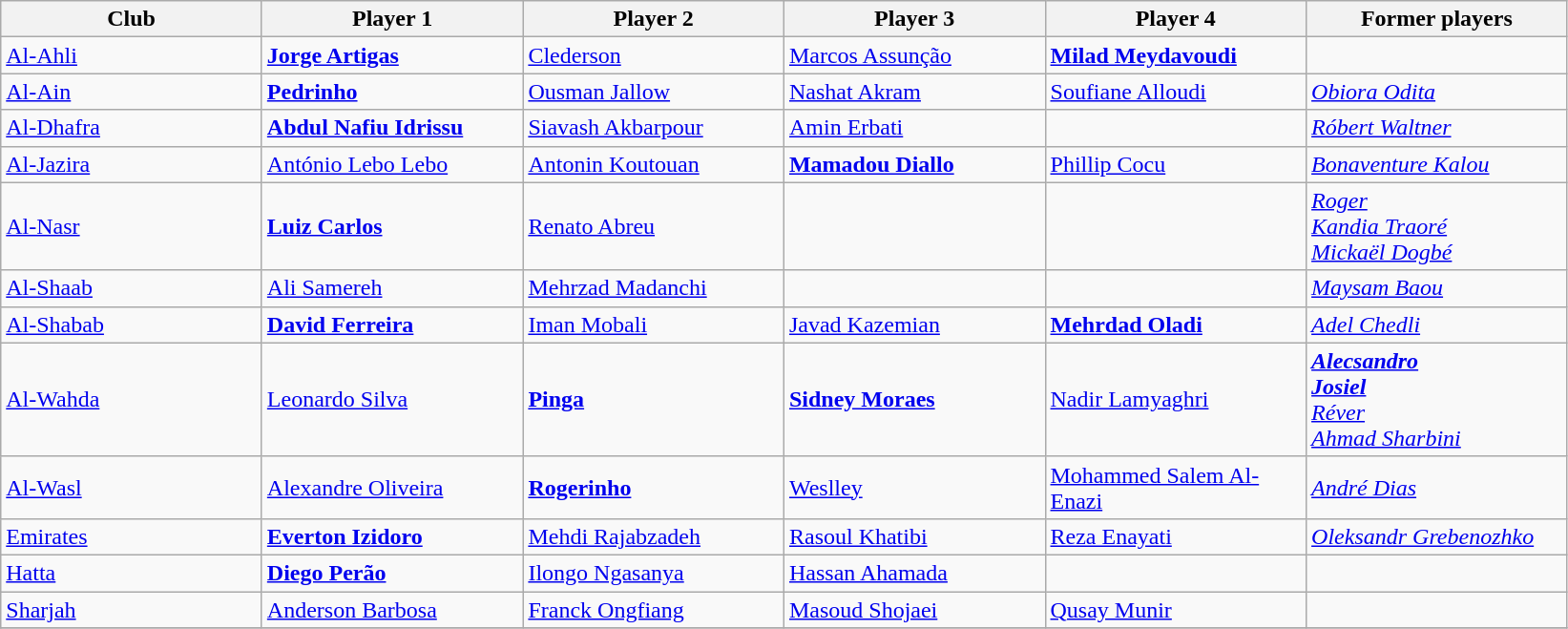<table class="wikitable">
<tr>
<th width ="175">Club</th>
<th width ="175">Player 1</th>
<th width ="175">Player 2</th>
<th width ="175">Player 3</th>
<th width ="175">Player 4</th>
<th width ="175">Former players</th>
</tr>
<tr>
<td><a href='#'>Al-Ahli</a></td>
<td> <strong><a href='#'>Jorge Artigas</a></strong></td>
<td> <a href='#'>Clederson</a></td>
<td> <a href='#'>Marcos Assunção</a></td>
<td> <strong><a href='#'>Milad Meydavoudi</a></strong></td>
<td></td>
</tr>
<tr>
<td><a href='#'>Al-Ain</a></td>
<td> <strong><a href='#'>Pedrinho</a></strong></td>
<td> <a href='#'>Ousman Jallow</a></td>
<td> <a href='#'>Nashat Akram</a></td>
<td> <a href='#'>Soufiane Alloudi</a></td>
<td> <em><a href='#'>Obiora Odita</a></em></td>
</tr>
<tr>
<td><a href='#'>Al-Dhafra</a></td>
<td> <strong><a href='#'>Abdul Nafiu Idrissu</a></strong></td>
<td> <a href='#'>Siavash Akbarpour</a></td>
<td> <a href='#'>Amin Erbati</a></td>
<td></td>
<td> <em><a href='#'>Róbert Waltner</a></em></td>
</tr>
<tr>
<td><a href='#'>Al-Jazira</a></td>
<td> <a href='#'>António Lebo Lebo</a></td>
<td> <a href='#'>Antonin Koutouan</a></td>
<td> <strong><a href='#'>Mamadou Diallo</a></strong></td>
<td> <a href='#'>Phillip Cocu</a></td>
<td> <em><a href='#'>Bonaventure Kalou</a></em></td>
</tr>
<tr>
<td><a href='#'>Al-Nasr</a></td>
<td> <strong><a href='#'>Luiz Carlos</a></strong></td>
<td> <a href='#'>Renato Abreu</a></td>
<td></td>
<td></td>
<td> <em><a href='#'>Roger</a></em> <br>  <em><a href='#'>Kandia Traoré</a></em> <br>  <em><a href='#'>Mickaël Dogbé</a></em></td>
</tr>
<tr>
<td><a href='#'>Al-Shaab</a></td>
<td> <a href='#'>Ali Samereh</a></td>
<td> <a href='#'>Mehrzad Madanchi</a></td>
<td></td>
<td></td>
<td> <em><a href='#'>Maysam Baou</a></em></td>
</tr>
<tr>
<td><a href='#'>Al-Shabab</a></td>
<td> <strong><a href='#'>David Ferreira</a></strong></td>
<td> <a href='#'>Iman Mobali</a></td>
<td> <a href='#'>Javad Kazemian</a></td>
<td> <strong><a href='#'>Mehrdad Oladi</a></strong></td>
<td> <em><a href='#'>Adel Chedli</a></em></td>
</tr>
<tr>
<td><a href='#'>Al-Wahda</a></td>
<td> <a href='#'>Leonardo Silva</a></td>
<td> <strong><a href='#'>Pinga</a></strong></td>
<td> <strong><a href='#'>Sidney Moraes</a></strong></td>
<td> <a href='#'>Nadir Lamyaghri</a></td>
<td> <strong><em><a href='#'>Alecsandro</a></em></strong> <br>  <strong><em><a href='#'>Josiel</a></em></strong> <br>  <em><a href='#'>Réver</a></em> <br>  <em><a href='#'>Ahmad Sharbini</a></em></td>
</tr>
<tr>
<td><a href='#'>Al-Wasl</a></td>
<td> <a href='#'>Alexandre Oliveira</a></td>
<td> <strong><a href='#'>Rogerinho</a></strong></td>
<td> <a href='#'>Weslley</a></td>
<td> <a href='#'>Mohammed Salem Al-Enazi</a></td>
<td> <em><a href='#'>André Dias</a></em></td>
</tr>
<tr>
<td><a href='#'>Emirates</a></td>
<td> <strong><a href='#'>Everton Izidoro</a></strong></td>
<td> <a href='#'>Mehdi Rajabzadeh</a></td>
<td> <a href='#'>Rasoul Khatibi</a></td>
<td> <a href='#'>Reza Enayati</a></td>
<td> <em><a href='#'>Oleksandr Grebenozhko</a></em></td>
</tr>
<tr>
<td><a href='#'>Hatta</a></td>
<td> <strong><a href='#'>Diego Perão</a></strong></td>
<td> <a href='#'>Ilongo Ngasanya</a></td>
<td> <a href='#'>Hassan Ahamada</a></td>
<td></td>
<td></td>
</tr>
<tr>
<td><a href='#'>Sharjah</a></td>
<td> <a href='#'>Anderson Barbosa</a></td>
<td> <a href='#'>Franck Ongfiang</a></td>
<td> <a href='#'>Masoud Shojaei</a></td>
<td> <a href='#'>Qusay Munir</a></td>
<td></td>
</tr>
<tr>
</tr>
</table>
